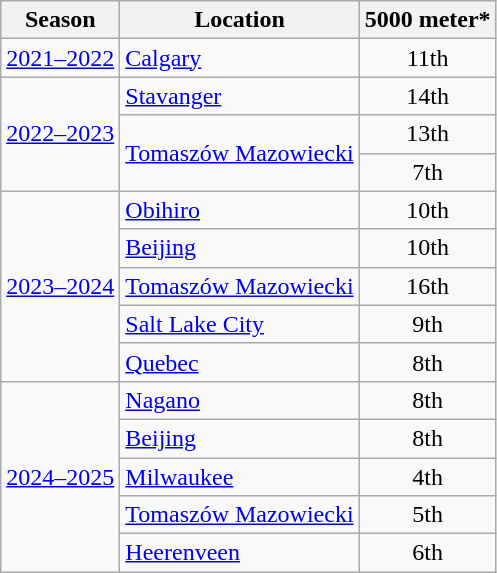<table class="wikitable" style="display: inline-table;">
<tr>
<th>Season</th>
<th>Location</th>
<th colspan="1">5000 meter*</th>
</tr>
<tr style="text-align:center">
<td><a href='#'>2021–2022</a></td>
<td align=left> <a href='#'>Calgary</a></td>
<td>11th</td>
</tr>
<tr style="text-align:center">
<td rowspan=3><a href='#'>2022–2023</a></td>
<td align=left> <a href='#'>Stavanger</a></td>
<td>14th</td>
</tr>
<tr style="text-align:center">
<td align=left rowspan=2> <a href='#'>Tomaszów Mazowiecki</a></td>
<td>13th</td>
</tr>
<tr style="text-align:center">
<td>7th</td>
</tr>
<tr style="text-align:center">
<td rowspan=5><a href='#'>2023–2024</a></td>
<td align=left> <a href='#'>Obihiro</a></td>
<td>10th</td>
</tr>
<tr style="text-align:center">
<td align=left> <a href='#'>Beijing</a></td>
<td>10th</td>
</tr>
<tr style="text-align:center">
<td align=left> <a href='#'>Tomaszów Mazowiecki</a></td>
<td>16th</td>
</tr>
<tr style="text-align:center">
<td align=left> <a href='#'>Salt Lake City</a></td>
<td>9th</td>
</tr>
<tr style="text-align:center">
<td align=left> <a href='#'>Quebec</a></td>
<td>8th</td>
</tr>
<tr style="text-align:center">
<td rowspan=5><a href='#'>2024–2025</a></td>
<td align=left> <a href='#'>Nagano</a></td>
<td>8th</td>
</tr>
<tr style="text-align:center">
<td align=left> <a href='#'>Beijing</a></td>
<td>8th</td>
</tr>
<tr style="text-align:center">
<td align=left> <a href='#'>Milwaukee</a></td>
<td>4th</td>
</tr>
<tr style="text-align:center">
<td align=left> <a href='#'>Tomaszów Mazowiecki</a></td>
<td>5th</td>
</tr>
<tr style="text-align:center">
<td align=left> <a href='#'>Heerenveen</a></td>
<td>6th</td>
</tr>
</table>
